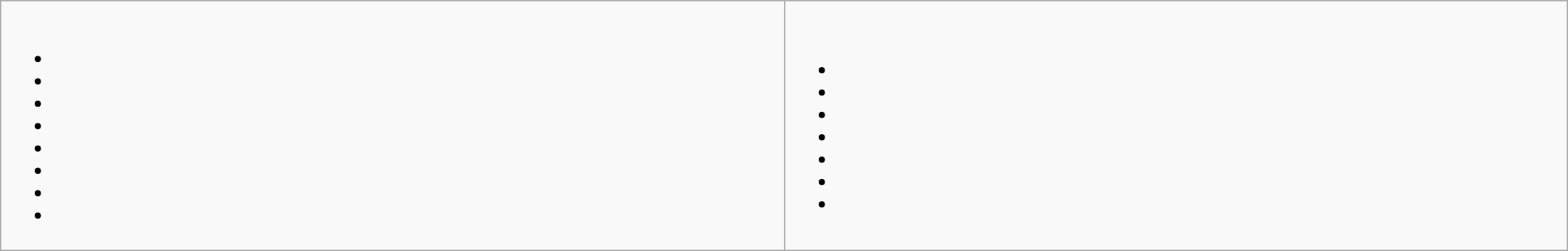<table class="wikitable sortable mw-collapsible mw-collapsed" width="100%">
<tr>
<td><br><ul><li></li><li></li><li></li><li></li><li></li><li></li><li></li><li></li></ul></td>
<td><br><ul><li></li><li></li><li></li><li></li><li></li><li></li><li></li></ul></td>
</tr>
</table>
